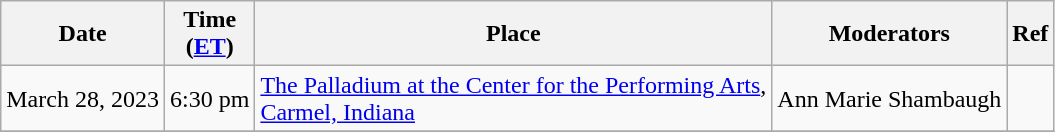<table class="wikitable">
<tr>
<th>Date</th>
<th>Time<br>(<a href='#'>ET</a>)</th>
<th>Place</th>
<th>Moderators</th>
<th>Ref</th>
</tr>
<tr>
<td>March 28, 2023</td>
<td>6:30 pm</td>
<td><a href='#'>The Palladium at the Center for the Performing Arts</a>,<br><a href='#'>Carmel, Indiana</a></td>
<td>Ann Marie Shambaugh</td>
<td></td>
</tr>
<tr>
</tr>
</table>
